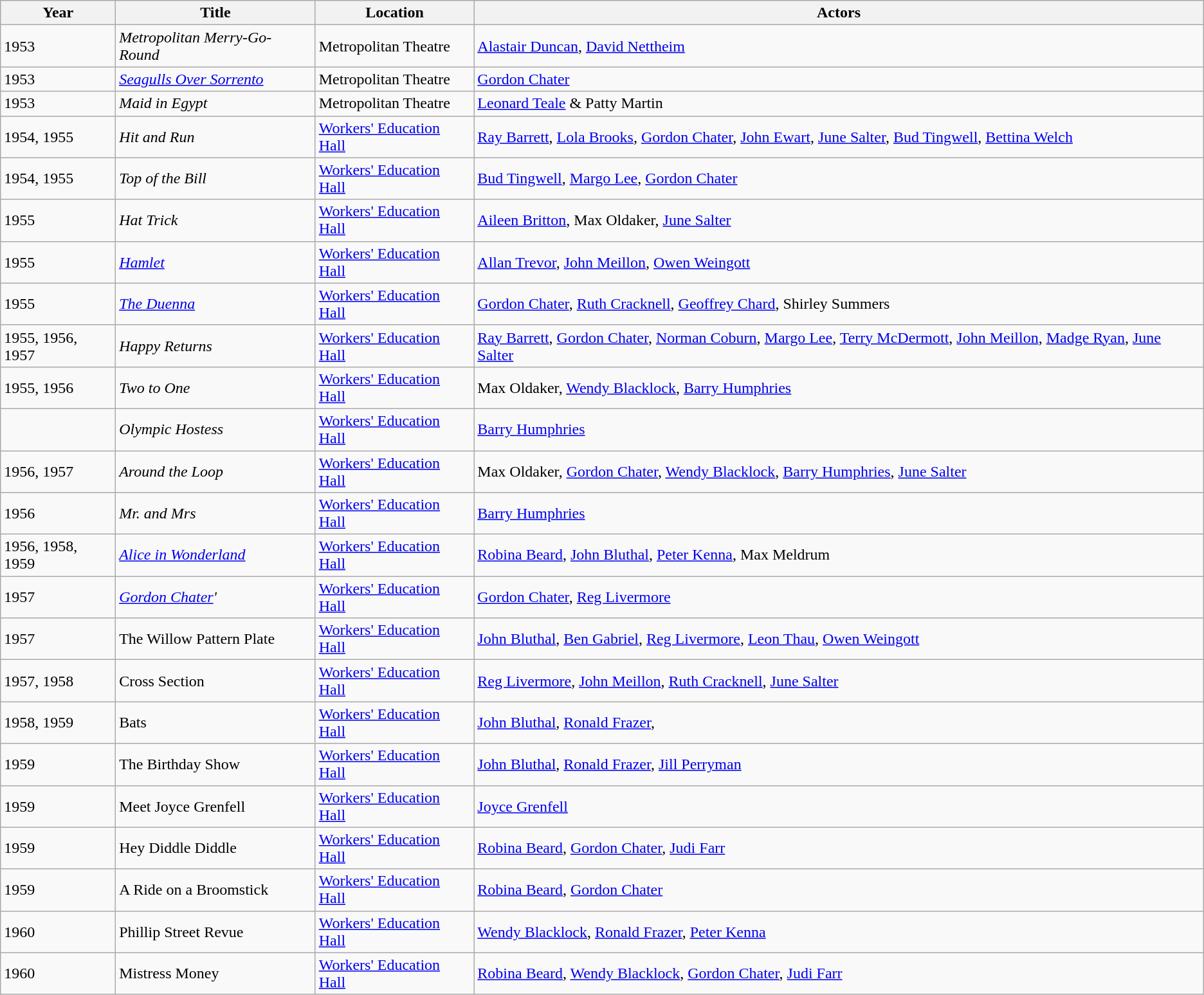<table class="wikitable">
<tr>
<th>Year</th>
<th>Title</th>
<th>Location</th>
<th>Actors</th>
</tr>
<tr>
<td>1953</td>
<td><em>Metropolitan Merry-Go-Round</em></td>
<td>Metropolitan Theatre</td>
<td><a href='#'>Alastair Duncan</a>, <a href='#'>David Nettheim</a></td>
</tr>
<tr>
<td>1953</td>
<td><em><a href='#'>Seagulls Over Sorrento</a></em></td>
<td>Metropolitan Theatre</td>
<td><a href='#'>Gordon Chater</a></td>
</tr>
<tr>
<td>1953</td>
<td><em>Maid in Egypt</em></td>
<td>Metropolitan Theatre</td>
<td><a href='#'>Leonard Teale</a> & Patty Martin</td>
</tr>
<tr>
<td>1954, 1955</td>
<td><em>Hit and Run</em></td>
<td><a href='#'>Workers' Education Hall</a></td>
<td><a href='#'>Ray Barrett</a>, <a href='#'>Lola Brooks</a>, <a href='#'>Gordon Chater</a>, <a href='#'>John Ewart</a>, <a href='#'>June Salter</a>, <a href='#'>Bud Tingwell</a>, <a href='#'>Bettina Welch</a></td>
</tr>
<tr>
<td>1954, 1955</td>
<td><em>Top of the Bill</em></td>
<td><a href='#'>Workers' Education Hall</a></td>
<td><a href='#'>Bud Tingwell</a>, <a href='#'>Margo Lee</a>, <a href='#'>Gordon Chater</a></td>
</tr>
<tr>
<td>1955</td>
<td><em>Hat Trick</em></td>
<td><a href='#'>Workers' Education Hall</a></td>
<td><a href='#'>Aileen Britton</a>, Max Oldaker, <a href='#'>June Salter</a></td>
</tr>
<tr>
<td>1955</td>
<td><em><a href='#'>Hamlet</a></em></td>
<td><a href='#'>Workers' Education Hall</a></td>
<td><a href='#'>Allan Trevor</a>, <a href='#'>John Meillon</a>,	<a href='#'>Owen Weingott</a></td>
</tr>
<tr>
<td>1955</td>
<td><em><a href='#'>The Duenna</a></em></td>
<td><a href='#'>Workers' Education Hall</a></td>
<td><a href='#'>Gordon Chater</a>, <a href='#'>Ruth Cracknell</a>, <a href='#'>Geoffrey Chard</a>, Shirley Summers</td>
</tr>
<tr>
<td>1955, 1956, 1957</td>
<td><em>Happy Returns</em></td>
<td><a href='#'>Workers' Education Hall</a></td>
<td><a href='#'>Ray Barrett</a>, <a href='#'>Gordon Chater</a>, <a href='#'>Norman Coburn</a>, <a href='#'>Margo Lee</a>, <a href='#'>Terry McDermott</a>, <a href='#'>John Meillon</a>, <a href='#'>Madge Ryan</a>, <a href='#'>June Salter</a></td>
</tr>
<tr>
<td>1955, 1956</td>
<td><em>Two to One</em></td>
<td><a href='#'>Workers' Education Hall</a></td>
<td>Max Oldaker, <a href='#'>Wendy Blacklock</a>, <a href='#'>Barry Humphries</a></td>
</tr>
<tr>
<td></td>
<td><em>Olympic Hostess</em></td>
<td><a href='#'>Workers' Education Hall</a></td>
<td><a href='#'>Barry Humphries</a></td>
</tr>
<tr>
<td>1956, 1957</td>
<td><em>Around the Loop</em></td>
<td><a href='#'>Workers' Education Hall</a></td>
<td>Max Oldaker, <a href='#'>Gordon Chater</a>, <a href='#'>Wendy Blacklock</a>, <a href='#'>Barry Humphries</a>, <a href='#'>June Salter</a></td>
</tr>
<tr>
<td>1956</td>
<td><em>Mr. and Mrs</em></td>
<td><a href='#'>Workers' Education Hall</a></td>
<td><a href='#'>Barry Humphries</a></td>
</tr>
<tr>
<td>1956, 1958, 1959</td>
<td><em><a href='#'>Alice in Wonderland</a></em></td>
<td><a href='#'>Workers' Education Hall</a></td>
<td><a href='#'>Robina Beard</a>, <a href='#'>John Bluthal</a>, <a href='#'>Peter Kenna</a>, Max Meldrum</td>
</tr>
<tr>
<td>1957</td>
<td><em><a href='#'>Gordon Chater</a>'</td>
<td><a href='#'>Workers' Education Hall</a></td>
<td><a href='#'>Gordon Chater</a>,	<a href='#'>Reg Livermore</a></td>
</tr>
<tr>
<td>1957</td>
<td></em>The Willow Pattern Plate<em></td>
<td><a href='#'>Workers' Education Hall</a></td>
<td><a href='#'>John Bluthal</a>, <a href='#'>Ben Gabriel</a>, <a href='#'>Reg Livermore</a>, <a href='#'>Leon Thau</a>, <a href='#'>Owen Weingott</a></td>
</tr>
<tr>
<td>1957, 1958</td>
<td></em>Cross Section<em></td>
<td><a href='#'>Workers' Education Hall</a></td>
<td><a href='#'>Reg Livermore</a>, <a href='#'>John Meillon</a>, <a href='#'>Ruth Cracknell</a>, <a href='#'>June Salter</a></td>
</tr>
<tr>
<td>1958, 1959</td>
<td></em>Bats<em></td>
<td><a href='#'>Workers' Education Hall</a></td>
<td><a href='#'>John Bluthal</a>, <a href='#'>Ronald Frazer</a>,</td>
</tr>
<tr>
<td>1959</td>
<td></em>The Birthday Show<em></td>
<td><a href='#'>Workers' Education Hall</a></td>
<td><a href='#'>John Bluthal</a>, <a href='#'>Ronald Frazer</a>, <a href='#'>Jill Perryman</a></td>
</tr>
<tr>
<td>1959</td>
<td></em>Meet Joyce Grenfell<em></td>
<td><a href='#'>Workers' Education Hall</a></td>
<td><a href='#'>Joyce Grenfell</a></td>
</tr>
<tr>
<td>1959</td>
<td></em>Hey Diddle Diddle<em></td>
<td><a href='#'>Workers' Education Hall</a></td>
<td><a href='#'>Robina Beard</a>, <a href='#'>Gordon Chater</a>, <a href='#'>Judi Farr</a></td>
</tr>
<tr>
<td>1959</td>
<td></em>A Ride on a Broomstick<em></td>
<td><a href='#'>Workers' Education Hall</a></td>
<td><a href='#'>Robina Beard</a>, <a href='#'>Gordon Chater</a></td>
</tr>
<tr>
<td>1960</td>
<td></em>Phillip Street Revue<em></td>
<td><a href='#'>Workers' Education Hall</a></td>
<td><a href='#'>Wendy Blacklock</a>, <a href='#'>Ronald Frazer</a>, <a href='#'>Peter Kenna</a></td>
</tr>
<tr>
<td>1960</td>
<td></em>Mistress Money<em></td>
<td><a href='#'>Workers' Education Hall</a></td>
<td><a href='#'>Robina Beard</a>, <a href='#'>Wendy Blacklock</a>, <a href='#'>Gordon Chater</a>, <a href='#'>Judi Farr</a></td>
</tr>
</table>
